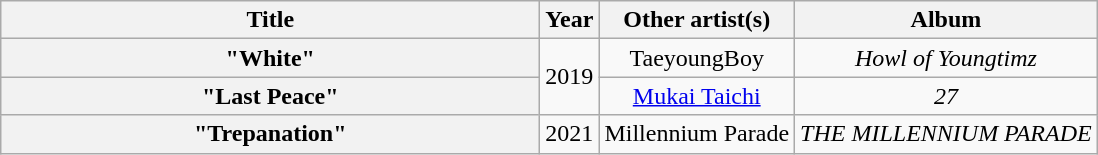<table class="wikitable plainrowheaders" style="text-align:center;">
<tr>
<th scope="col" style="width:22em;">Title</th>
<th scope="col">Year</th>
<th scope="col">Other artist(s)</th>
<th scope="col">Album</th>
</tr>
<tr>
<th scope="row">"White"</th>
<td rowspan="2">2019</td>
<td>TaeyoungBoy</td>
<td><em>Howl of Youngtimz</em></td>
</tr>
<tr>
<th scope="row">"Last Peace"</th>
<td><a href='#'>Mukai Taichi</a></td>
<td><em>27</em></td>
</tr>
<tr>
<th scope="row">"Trepanation"</th>
<td>2021</td>
<td>Millennium Parade</td>
<td><em>THE MILLENNIUM PARADE</em></td>
</tr>
</table>
